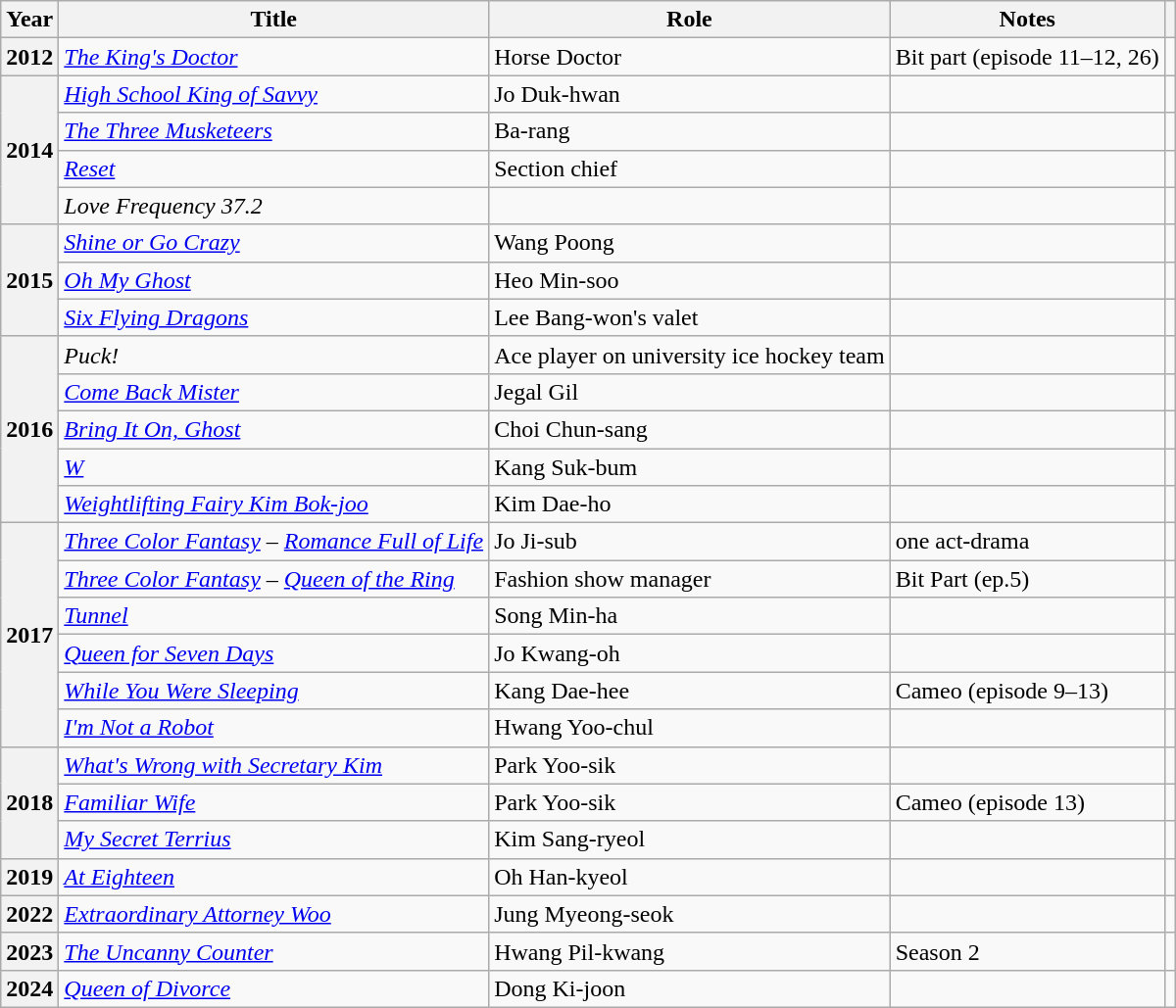<table class="wikitable plainrowheaders sortable">
<tr>
<th scope="col">Year</th>
<th scope="col">Title</th>
<th scope="col">Role</th>
<th scope="col" class="unsortable">Notes</th>
<th scope="col" class="unsortable"></th>
</tr>
<tr>
<th scope="row">2012</th>
<td><em><a href='#'>The King's Doctor</a></em></td>
<td>Horse Doctor</td>
<td>Bit part (episode 11–12, 26)</td>
<td style="text-align:center"></td>
</tr>
<tr>
<th scope="row" rowspan="4">2014</th>
<td><em><a href='#'>High School King of Savvy</a></em></td>
<td>Jo Duk-hwan</td>
<td></td>
<td style="text-align:center"></td>
</tr>
<tr>
<td><em><a href='#'>The Three Musketeers</a></em></td>
<td>Ba-rang</td>
<td></td>
<td style="text-align:center"></td>
</tr>
<tr>
<td><em><a href='#'>Reset</a></em></td>
<td>Section chief</td>
<td></td>
<td style="text-align:center"></td>
</tr>
<tr>
<td><em>Love Frequency 37.2</em></td>
<td></td>
<td></td>
<td style="text-align:center"></td>
</tr>
<tr>
<th scope="row" rowspan="3">2015</th>
<td><em><a href='#'>Shine or Go Crazy</a></em></td>
<td>Wang Poong</td>
<td></td>
<td style="text-align:center"></td>
</tr>
<tr>
<td><em><a href='#'>Oh My Ghost</a></em></td>
<td>Heo Min-soo</td>
<td></td>
<td style="text-align:center"></td>
</tr>
<tr>
<td><em><a href='#'>Six Flying Dragons</a></em></td>
<td>Lee Bang-won's valet</td>
<td></td>
<td style="text-align:center"></td>
</tr>
<tr>
<th scope="row" rowspan="5">2016</th>
<td><em>Puck! </em></td>
<td>Ace player on university ice hockey team</td>
<td></td>
<td style="text-align:center"></td>
</tr>
<tr>
<td><em><a href='#'>Come Back Mister</a></em></td>
<td>Jegal Gil</td>
<td></td>
<td style="text-align:center"></td>
</tr>
<tr>
<td><em><a href='#'>Bring It On, Ghost</a></em></td>
<td>Choi Chun-sang</td>
<td></td>
<td style="text-align:center"></td>
</tr>
<tr>
<td><em><a href='#'>W</a></em></td>
<td>Kang Suk-bum</td>
<td></td>
<td style="text-align:center"></td>
</tr>
<tr>
<td><em><a href='#'>Weightlifting Fairy Kim Bok-joo</a></em></td>
<td>Kim Dae-ho</td>
<td></td>
<td style="text-align:center"></td>
</tr>
<tr>
<th scope="row" rowspan="6">2017</th>
<td><em><a href='#'>Three Color Fantasy</a></em> – <em><a href='#'>Romance Full of Life</a></em></td>
<td>Jo Ji-sub</td>
<td>one act-drama</td>
<td style="text-align:center"></td>
</tr>
<tr>
<td><em><a href='#'>Three Color Fantasy</a></em> – <em><a href='#'>Queen of the Ring</a></em></td>
<td>Fashion show manager</td>
<td>Bit Part (ep.5)</td>
<td style="text-align:center"></td>
</tr>
<tr>
<td><em><a href='#'>Tunnel</a></em></td>
<td>Song Min-ha</td>
<td></td>
<td style="text-align:center"></td>
</tr>
<tr>
<td><em><a href='#'>Queen for Seven Days</a></em></td>
<td>Jo Kwang-oh</td>
<td></td>
<td style="text-align:center"></td>
</tr>
<tr>
<td><em><a href='#'>While You Were Sleeping</a></em></td>
<td>Kang Dae-hee</td>
<td>Cameo (episode 9–13)</td>
<td style="text-align:center"></td>
</tr>
<tr>
<td><em><a href='#'>I'm Not a Robot</a></em></td>
<td>Hwang Yoo-chul</td>
<td></td>
<td style="text-align:center"></td>
</tr>
<tr>
<th scope="row" rowspan="3">2018</th>
<td><em><a href='#'>What's Wrong with Secretary Kim</a></em></td>
<td>Park Yoo-sik</td>
<td></td>
<td style="text-align:center"></td>
</tr>
<tr>
<td><em><a href='#'>Familiar Wife</a></em></td>
<td>Park Yoo-sik</td>
<td>Cameo (episode 13)</td>
<td style="text-align:center"></td>
</tr>
<tr>
<td><em><a href='#'>My Secret Terrius</a></em></td>
<td>Kim Sang-ryeol</td>
<td></td>
<td style="text-align:center"></td>
</tr>
<tr>
<th scope="row">2019</th>
<td><em><a href='#'>At Eighteen</a></em></td>
<td>Oh Han-kyeol</td>
<td></td>
<td style="text-align:center"></td>
</tr>
<tr>
<th scope="row">2022</th>
<td><em><a href='#'>Extraordinary Attorney Woo</a></em></td>
<td>Jung Myeong-seok</td>
<td></td>
<td style="text-align:center"></td>
</tr>
<tr>
<th scope="row">2023</th>
<td><em><a href='#'>The Uncanny Counter</a></em></td>
<td>Hwang Pil-kwang</td>
<td>Season 2</td>
<td style="text-align:center"></td>
</tr>
<tr>
<th scope="row">2024</th>
<td><em><a href='#'>Queen of Divorce</a></em></td>
<td>Dong Ki-joon</td>
<td></td>
<td style="text-align:center"></td>
</tr>
</table>
